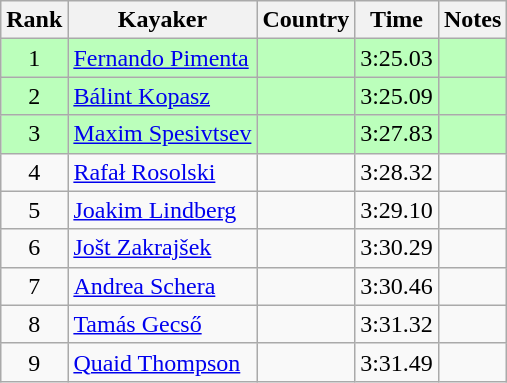<table class="wikitable" style="text-align:center">
<tr>
<th>Rank</th>
<th>Kayaker</th>
<th>Country</th>
<th>Time</th>
<th>Notes</th>
</tr>
<tr bgcolor=bbffbb>
<td>1</td>
<td align="left"><a href='#'>Fernando Pimenta</a></td>
<td align="left"></td>
<td>3:25.03</td>
<td></td>
</tr>
<tr bgcolor=bbffbb>
<td>2</td>
<td align="left"><a href='#'>Bálint Kopasz</a></td>
<td align="left"></td>
<td>3:25.09</td>
<td></td>
</tr>
<tr bgcolor=bbffbb>
<td>3</td>
<td align="left"><a href='#'>Maxim Spesivtsev</a></td>
<td align="left"></td>
<td>3:27.83</td>
<td></td>
</tr>
<tr>
<td>4</td>
<td align="left"><a href='#'>Rafał Rosolski</a></td>
<td align="left"></td>
<td>3:28.32</td>
<td></td>
</tr>
<tr>
<td>5</td>
<td align="left"><a href='#'>Joakim Lindberg</a></td>
<td align="left"></td>
<td>3:29.10</td>
<td></td>
</tr>
<tr>
<td>6</td>
<td align="left"><a href='#'>Jošt Zakrajšek</a></td>
<td align="left"></td>
<td>3:30.29</td>
<td></td>
</tr>
<tr>
<td>7</td>
<td align="left"><a href='#'>Andrea Schera</a></td>
<td align="left"></td>
<td>3:30.46</td>
<td></td>
</tr>
<tr>
<td>8</td>
<td align="left"><a href='#'>Tamás Gecső</a></td>
<td align="left"></td>
<td>3:31.32</td>
<td></td>
</tr>
<tr>
<td>9</td>
<td align="left"><a href='#'>Quaid Thompson</a></td>
<td align="left"></td>
<td>3:31.49</td>
<td></td>
</tr>
</table>
